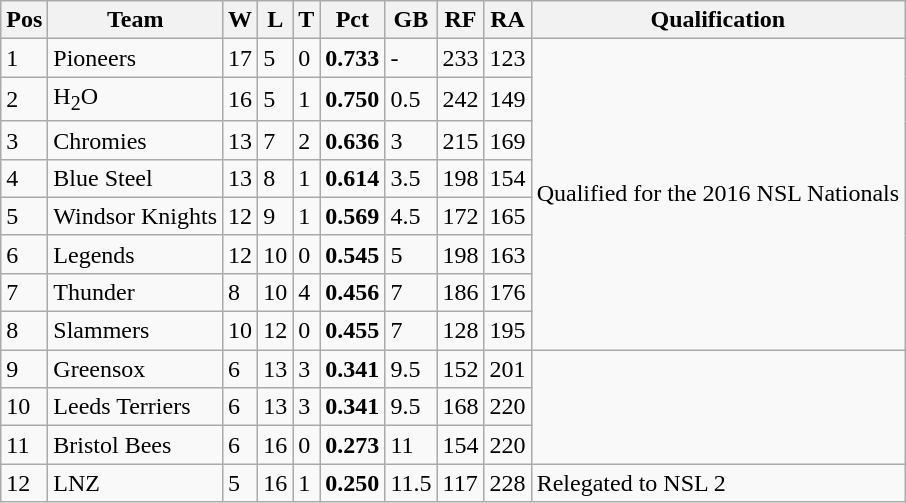<table class="wikitable">
<tr>
<th>Pos</th>
<th>Team</th>
<th>W</th>
<th>L</th>
<th>T</th>
<th>Pct</th>
<th>GB</th>
<th>RF</th>
<th>RA</th>
<th>Qualification</th>
</tr>
<tr>
<td>1</td>
<td>Pioneers</td>
<td>17</td>
<td>5</td>
<td>0</td>
<td><strong>0.733</strong></td>
<td>-</td>
<td>233</td>
<td>123</td>
<td rowspan="8">Qualified for the 2016 NSL Nationals</td>
</tr>
<tr>
<td>2</td>
<td>H<sub>2</sub>O</td>
<td>16</td>
<td>5</td>
<td>1</td>
<td><strong>0.750</strong></td>
<td>0.5</td>
<td>242</td>
<td>149</td>
</tr>
<tr>
<td>3</td>
<td>Chromies</td>
<td>13</td>
<td>7</td>
<td>2</td>
<td><strong>0.636</strong></td>
<td>3</td>
<td>215</td>
<td>169</td>
</tr>
<tr>
<td>4</td>
<td>Blue Steel</td>
<td>13</td>
<td>8</td>
<td>1</td>
<td><strong>0.614</strong></td>
<td>3.5</td>
<td>198</td>
<td>154</td>
</tr>
<tr>
<td>5</td>
<td>Windsor Knights</td>
<td>12</td>
<td>9</td>
<td>1</td>
<td><strong>0.569</strong></td>
<td>4.5</td>
<td>172</td>
<td>165</td>
</tr>
<tr>
<td>6</td>
<td>Legends</td>
<td>12</td>
<td>10</td>
<td>0</td>
<td><strong>0.545</strong></td>
<td>5</td>
<td>198</td>
<td>163</td>
</tr>
<tr>
<td>7</td>
<td>Thunder</td>
<td>8</td>
<td>10</td>
<td>4</td>
<td><strong>0.456</strong></td>
<td>7</td>
<td>186</td>
<td>176</td>
</tr>
<tr>
<td>8</td>
<td>Slammers</td>
<td>10</td>
<td>12</td>
<td>0</td>
<td><strong>0.455</strong></td>
<td>7</td>
<td>128</td>
<td>195</td>
</tr>
<tr>
<td>9</td>
<td>Greensox</td>
<td>6</td>
<td>13</td>
<td>3</td>
<td><strong>0.341</strong></td>
<td>9.5</td>
<td>152</td>
<td>201</td>
<td rowspan="3"></td>
</tr>
<tr>
<td>10</td>
<td>Leeds Terriers</td>
<td>6</td>
<td>13</td>
<td>3</td>
<td><strong>0.341</strong></td>
<td>9.5</td>
<td>168</td>
<td>220</td>
</tr>
<tr>
<td>11</td>
<td>Bristol Bees</td>
<td>6</td>
<td>16</td>
<td>0</td>
<td><strong>0.273</strong></td>
<td>11</td>
<td>154</td>
<td>220</td>
</tr>
<tr>
<td>12</td>
<td>LNZ</td>
<td>5</td>
<td>16</td>
<td>1</td>
<td><strong>0.250</strong></td>
<td>11.5</td>
<td>117</td>
<td>228</td>
<td>Relegated to NSL 2</td>
</tr>
</table>
